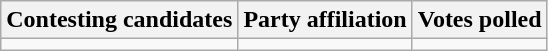<table class="wikitable sortable">
<tr>
<th>Contesting candidates</th>
<th>Party affiliation</th>
<th>Votes polled</th>
</tr>
<tr>
<td></td>
<td></td>
<td></td>
</tr>
</table>
